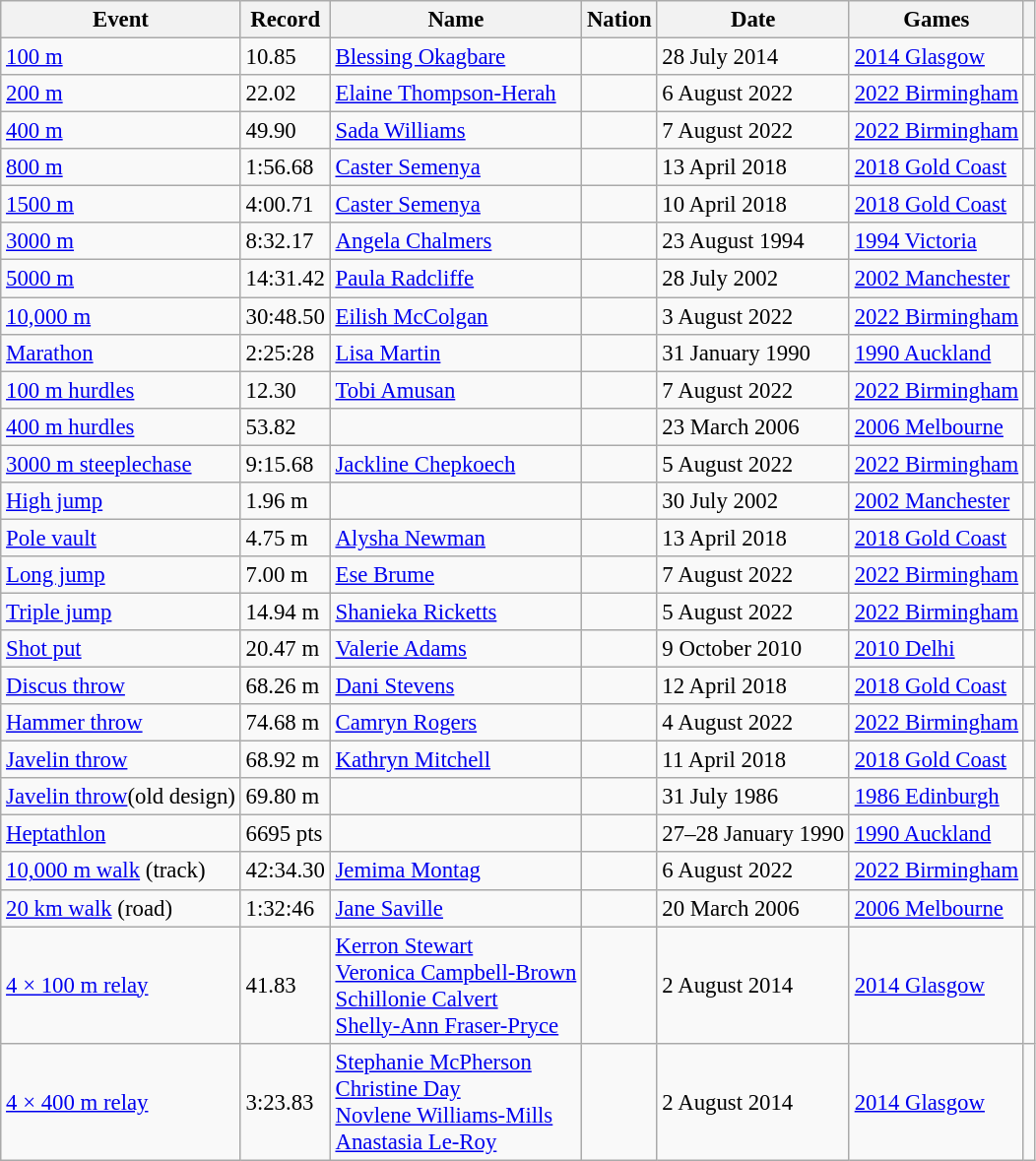<table class="wikitable" style="font-size:95%">
<tr>
<th>Event</th>
<th>Record</th>
<th>Name</th>
<th>Nation</th>
<th>Date</th>
<th>Games</th>
<th></th>
</tr>
<tr>
<td><a href='#'>100 m</a></td>
<td>10.85 </td>
<td><a href='#'>Blessing Okagbare</a></td>
<td></td>
<td>28 July 2014</td>
<td><a href='#'>2014 Glasgow</a></td>
<td></td>
</tr>
<tr>
<td><a href='#'>200 m</a></td>
<td>22.02 </td>
<td><a href='#'>Elaine Thompson-Herah</a></td>
<td></td>
<td>6 August 2022</td>
<td><a href='#'>2022 Birmingham</a></td>
<td></td>
</tr>
<tr>
<td><a href='#'>400 m</a></td>
<td>49.90</td>
<td><a href='#'>Sada Williams</a></td>
<td></td>
<td>7 August 2022</td>
<td><a href='#'>2022 Birmingham</a></td>
<td></td>
</tr>
<tr>
<td><a href='#'>800 m</a></td>
<td>1:56.68</td>
<td><a href='#'>Caster Semenya</a></td>
<td></td>
<td>13 April 2018</td>
<td><a href='#'>2018 Gold Coast</a></td>
<td></td>
</tr>
<tr>
<td><a href='#'>1500 m</a></td>
<td>4:00.71 </td>
<td><a href='#'>Caster Semenya</a></td>
<td></td>
<td>10 April 2018</td>
<td><a href='#'>2018 Gold Coast</a></td>
<td></td>
</tr>
<tr>
<td><a href='#'>3000 m</a></td>
<td>8:32.17</td>
<td><a href='#'>Angela Chalmers</a></td>
<td></td>
<td>23 August 1994</td>
<td><a href='#'>1994 Victoria</a></td>
<td></td>
</tr>
<tr>
<td><a href='#'>5000 m</a></td>
<td>14:31.42 </td>
<td><a href='#'>Paula Radcliffe</a></td>
<td></td>
<td>28 July 2002</td>
<td><a href='#'>2002 Manchester</a></td>
<td></td>
</tr>
<tr>
<td><a href='#'>10,000 m</a></td>
<td>30:48.50</td>
<td><a href='#'>Eilish McColgan</a></td>
<td></td>
<td>3 August 2022</td>
<td><a href='#'>2022 Birmingham</a></td>
<td></td>
</tr>
<tr>
<td><a href='#'>Marathon</a></td>
<td>2:25:28</td>
<td><a href='#'>Lisa Martin</a></td>
<td></td>
<td>31 January 1990</td>
<td><a href='#'>1990 Auckland</a></td>
<td></td>
</tr>
<tr>
<td><a href='#'>100 m hurdles</a></td>
<td>12.30 </td>
<td><a href='#'>Tobi Amusan</a></td>
<td></td>
<td>7 August 2022</td>
<td><a href='#'>2022 Birmingham</a></td>
<td></td>
</tr>
<tr>
<td><a href='#'>400 m hurdles</a></td>
<td>53.82</td>
<td></td>
<td></td>
<td>23 March 2006</td>
<td><a href='#'>2006 Melbourne</a></td>
<td></td>
</tr>
<tr>
<td><a href='#'>3000 m steeplechase</a></td>
<td>9:15.68</td>
<td><a href='#'>Jackline Chepkoech</a></td>
<td></td>
<td>5 August 2022</td>
<td><a href='#'>2022 Birmingham</a></td>
<td></td>
</tr>
<tr>
<td><a href='#'>High jump</a></td>
<td>1.96 m</td>
<td></td>
<td></td>
<td>30 July 2002</td>
<td><a href='#'>2002 Manchester</a></td>
<td></td>
</tr>
<tr>
<td><a href='#'>Pole vault</a></td>
<td>4.75 m</td>
<td><a href='#'>Alysha Newman</a></td>
<td></td>
<td>13 April 2018</td>
<td><a href='#'>2018 Gold Coast</a></td>
<td></td>
</tr>
<tr>
<td><a href='#'>Long jump</a></td>
<td>7.00 m </td>
<td><a href='#'>Ese Brume</a></td>
<td></td>
<td>7 August 2022</td>
<td><a href='#'>2022 Birmingham</a></td>
<td></td>
</tr>
<tr>
<td><a href='#'>Triple jump</a></td>
<td>14.94 m </td>
<td><a href='#'>Shanieka Ricketts</a></td>
<td></td>
<td>5 August 2022</td>
<td><a href='#'>2022 Birmingham</a></td>
<td></td>
</tr>
<tr>
<td><a href='#'>Shot put</a></td>
<td>20.47 m</td>
<td><a href='#'>Valerie Adams</a></td>
<td></td>
<td>9 October 2010</td>
<td><a href='#'>2010 Delhi</a></td>
<td></td>
</tr>
<tr>
<td><a href='#'>Discus throw</a></td>
<td>68.26 m</td>
<td><a href='#'>Dani Stevens</a></td>
<td></td>
<td>12 April 2018</td>
<td><a href='#'>2018 Gold Coast</a></td>
<td></td>
</tr>
<tr>
<td><a href='#'>Hammer throw</a></td>
<td>74.68 m</td>
<td><a href='#'>Camryn Rogers</a></td>
<td></td>
<td>4 August 2022</td>
<td><a href='#'>2022 Birmingham</a></td>
<td></td>
</tr>
<tr>
<td><a href='#'>Javelin throw</a></td>
<td>68.92 m </td>
<td><a href='#'>Kathryn Mitchell</a></td>
<td></td>
<td>11 April 2018</td>
<td><a href='#'>2018 Gold Coast</a></td>
<td></td>
</tr>
<tr>
<td><a href='#'>Javelin throw</a>(old design)</td>
<td>69.80 m</td>
<td></td>
<td></td>
<td>31 July 1986</td>
<td><a href='#'>1986 Edinburgh</a></td>
<td></td>
</tr>
<tr>
<td><a href='#'>Heptathlon</a></td>
<td>6695 pts </td>
<td></td>
<td></td>
<td>27–28 January 1990</td>
<td><a href='#'>1990 Auckland</a></td>
<td></td>
</tr>
<tr>
<td><a href='#'>10,000 m walk</a> (track)</td>
<td>42:34.30</td>
<td><a href='#'>Jemima Montag</a></td>
<td></td>
<td>6 August 2022</td>
<td><a href='#'>2022 Birmingham</a></td>
<td></td>
</tr>
<tr>
<td><a href='#'>20 km walk</a> (road)</td>
<td>1:32:46</td>
<td><a href='#'>Jane Saville</a></td>
<td></td>
<td>20 March 2006</td>
<td><a href='#'>2006 Melbourne</a></td>
<td></td>
</tr>
<tr>
<td><a href='#'>4 × 100 m relay</a></td>
<td>41.83</td>
<td><a href='#'>Kerron Stewart</a><br><a href='#'>Veronica Campbell-Brown</a><br><a href='#'>Schillonie Calvert</a><br><a href='#'>Shelly-Ann Fraser-Pryce</a></td>
<td></td>
<td>2 August 2014</td>
<td><a href='#'>2014 Glasgow</a></td>
<td></td>
</tr>
<tr>
<td><a href='#'>4 × 400 m relay</a></td>
<td>3:23.83</td>
<td><a href='#'>Stephanie McPherson</a><br><a href='#'>Christine Day</a><br><a href='#'>Novlene Williams-Mills</a><br><a href='#'>Anastasia Le-Roy</a></td>
<td></td>
<td>2 August 2014</td>
<td><a href='#'>2014 Glasgow</a></td>
<td></td>
</tr>
</table>
